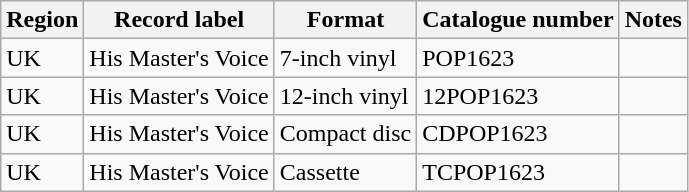<table class="wikitable">
<tr>
<th>Region</th>
<th>Record label</th>
<th>Format</th>
<th>Catalogue number</th>
<th>Notes</th>
</tr>
<tr>
<td>UK</td>
<td>His Master's Voice</td>
<td>7-inch vinyl</td>
<td>POP1623</td>
<td></td>
</tr>
<tr>
<td>UK</td>
<td>His Master's Voice</td>
<td>12-inch vinyl</td>
<td>12POP1623</td>
<td></td>
</tr>
<tr>
<td>UK</td>
<td>His Master's Voice</td>
<td>Compact disc</td>
<td>CDPOP1623</td>
<td></td>
</tr>
<tr>
<td>UK</td>
<td>His Master's Voice</td>
<td>Cassette</td>
<td>TCPOP1623</td>
<td></td>
</tr>
</table>
